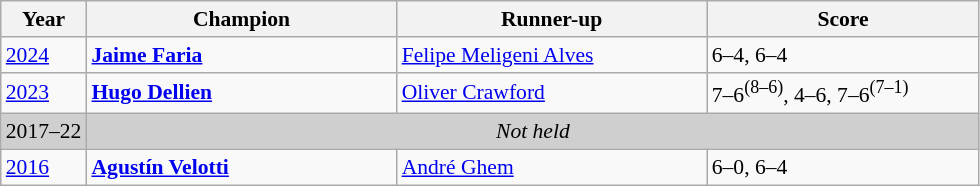<table class="wikitable" style="font-size:90%">
<tr>
<th>Year</th>
<th width="200">Champion</th>
<th width="200">Runner-up</th>
<th width="175">Score</th>
</tr>
<tr>
<td><a href='#'>2024</a></td>
<td> <strong><a href='#'>Jaime Faria</a></strong></td>
<td> <a href='#'>Felipe Meligeni Alves</a></td>
<td>6–4, 6–4</td>
</tr>
<tr>
<td><a href='#'>2023</a></td>
<td> <strong><a href='#'>Hugo Dellien</a></strong></td>
<td> <a href='#'>Oliver Crawford</a></td>
<td>7–6<sup>(8–6)</sup>, 4–6, 7–6<sup>(7–1)</sup></td>
</tr>
<tr>
<td style="background:#cfcfcf">2017–22</td>
<td colspan=3 align=center style="background:#cfcfcf"><em>Not held</em></td>
</tr>
<tr>
<td><a href='#'>2016</a></td>
<td> <strong><a href='#'>Agustín Velotti</a></strong></td>
<td> <a href='#'>André Ghem</a></td>
<td>6–0, 6–4</td>
</tr>
</table>
